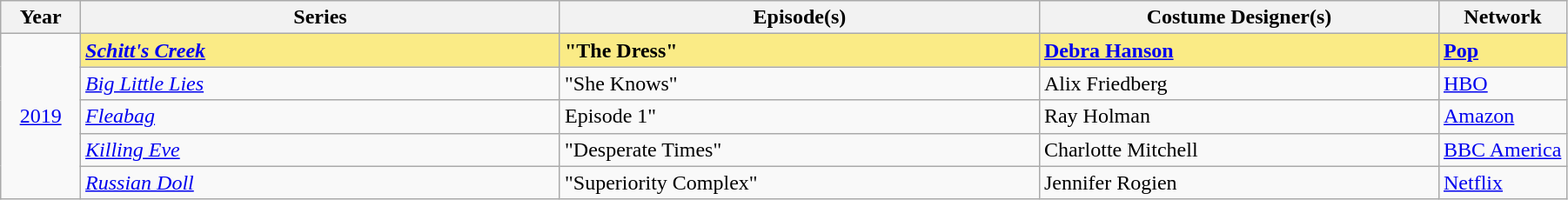<table class="wikitable" width="95%" cellpadding="4">
<tr>
<th width="5%">Year</th>
<th width="30%">Series</th>
<th width="30%">Episode(s)</th>
<th width="25%">Costume Designer(s)</th>
<th width="8%">Network</th>
</tr>
<tr>
<td rowspan="5" style="text-align:center;"><a href='#'>2019</a><br></td>
<td style="background:#FAEB86;"><strong><em><a href='#'>Schitt's Creek</a></em></strong></td>
<td style="background:#FAEB86;"><strong>"The Dress"</strong></td>
<td style="background:#FAEB86;"><strong><a href='#'>Debra Hanson</a></strong></td>
<td style="background:#FAEB86;"><strong><a href='#'>Pop</a></strong></td>
</tr>
<tr>
<td><em><a href='#'>Big Little Lies</a></em></td>
<td>"She Knows"</td>
<td>Alix Friedberg</td>
<td><a href='#'>HBO</a></td>
</tr>
<tr>
<td><em><a href='#'>Fleabag</a></em></td>
<td>Episode 1"</td>
<td>Ray Holman</td>
<td><a href='#'>Amazon</a></td>
</tr>
<tr>
<td><em><a href='#'>Killing Eve</a></em></td>
<td>"Desperate Times"</td>
<td>Charlotte Mitchell</td>
<td><a href='#'>BBC America</a></td>
</tr>
<tr>
<td><em><a href='#'>Russian Doll</a></em></td>
<td>"Superiority Complex"</td>
<td>Jennifer Rogien</td>
<td><a href='#'>Netflix</a></td>
</tr>
</table>
